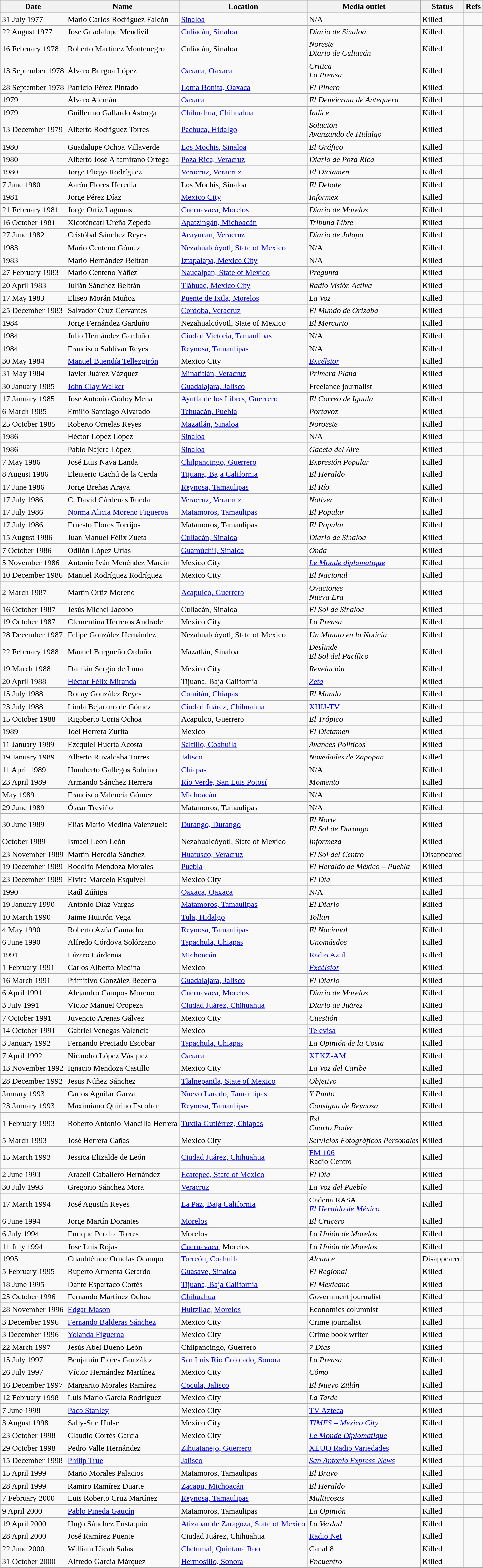<table class="wikitable sortable">
<tr>
<th>Date</th>
<th>Name</th>
<th>Location</th>
<th>Media outlet</th>
<th>Status</th>
<th>Refs</th>
</tr>
<tr>
<td>31 July 1977</td>
<td>Mario Carlos Rodríguez Falcón</td>
<td><a href='#'>Sinaloa</a></td>
<td>N/A</td>
<td>Killed</td>
<td></td>
</tr>
<tr>
<td>22 August 1977</td>
<td>José Guadalupe Mendívil</td>
<td><a href='#'>Culiacán, Sinaloa</a></td>
<td><em>Diario de Sinaloa</em></td>
<td>Killed</td>
<td></td>
</tr>
<tr>
<td>16 February 1978</td>
<td>Roberto Martínez Montenegro</td>
<td>Culiacán, Sinaloa</td>
<td><em>Noreste</em><br><em>Diario de Culiacán</em></td>
<td>Killed</td>
<td></td>
</tr>
<tr>
<td>13 September 1978</td>
<td>Álvaro Burgoa López</td>
<td><a href='#'>Oaxaca, Oaxaca</a></td>
<td><em>Critica</em><br><em>La Prensa</em></td>
<td>Killed</td>
<td></td>
</tr>
<tr>
<td>28 September 1978</td>
<td>Patricio Pérez Pintado</td>
<td><a href='#'>Loma Bonita, Oaxaca</a></td>
<td><em>El Pinero</em></td>
<td>Killed</td>
<td></td>
</tr>
<tr>
<td>1979</td>
<td>Álvaro Alemán</td>
<td><a href='#'>Oaxaca</a></td>
<td><em>El Demócrata de Antequera</em></td>
<td>Killed</td>
<td></td>
</tr>
<tr>
<td>1979</td>
<td>Guillermo Gallardo Astorga</td>
<td><a href='#'>Chihuahua, Chihuahua</a></td>
<td><em>Índice</em></td>
<td>Killed</td>
<td></td>
</tr>
<tr>
<td>13 December 1979</td>
<td>Alberto Rodríguez Torres</td>
<td><a href='#'>Pachuca, Hidalgo</a></td>
<td><em>Solución</em><br><em>Avanzando de Hidalgo</em></td>
<td>Killed</td>
<td></td>
</tr>
<tr>
<td>1980</td>
<td>Guadalupe Ochoa Villaverde</td>
<td><a href='#'>Los Mochis, Sinaloa</a></td>
<td><em>El Gráfico</em></td>
<td>Killed</td>
<td></td>
</tr>
<tr>
<td>1980</td>
<td>Alberto José Altamirano Ortega</td>
<td><a href='#'>Poza Rica, Veracruz</a></td>
<td><em>Diario de Poza Rica</em></td>
<td>Killed</td>
<td></td>
</tr>
<tr>
<td>1980</td>
<td>Jorge Pliego Rodríguez</td>
<td><a href='#'>Veracruz, Veracruz</a></td>
<td><em>El Dictamen</em></td>
<td>Killed</td>
<td></td>
</tr>
<tr>
<td>7 June 1980</td>
<td>Aarón Flores Heredia</td>
<td>Los Mochis, Sinaloa</td>
<td><em>El Debate</em></td>
<td>Killed</td>
<td></td>
</tr>
<tr>
<td>1981</td>
<td>Jorge Pérez Díaz</td>
<td><a href='#'>Mexico City</a></td>
<td><em>Informex</em></td>
<td>Killed</td>
<td></td>
</tr>
<tr>
<td>21 February 1981</td>
<td>Jorge Ortiz Lagunas</td>
<td><a href='#'>Cuernavaca, Morelos</a></td>
<td><em>Diario de Morelos</em></td>
<td>Killed</td>
<td></td>
</tr>
<tr>
<td>16 October 1981</td>
<td>Xicoténcatl Ureña Zepeda</td>
<td><a href='#'>Apatzingán, Michoacán</a></td>
<td><em>Tribuna Libre</em></td>
<td>Killed</td>
<td></td>
</tr>
<tr>
<td>27 June 1982</td>
<td>Cristóbal Sánchez Reyes</td>
<td><a href='#'>Acayucan, Veracruz</a></td>
<td><em>Diario de Jalapa</em></td>
<td>Killed</td>
<td></td>
</tr>
<tr>
<td>1983</td>
<td>Mario Centeno Gómez</td>
<td><a href='#'>Nezahualcóyotl, State of Mexico</a></td>
<td>N/A</td>
<td>Killed</td>
<td></td>
</tr>
<tr>
<td>1983</td>
<td>Mario Hernández Beltrán</td>
<td><a href='#'>Iztapalapa, Mexico City</a></td>
<td>N/A</td>
<td>Killed</td>
<td></td>
</tr>
<tr>
<td>27 February 1983</td>
<td>Mario Centeno Yáñez</td>
<td><a href='#'>Naucalpan, State of Mexico</a></td>
<td><em>Pregunta</em></td>
<td>Killed</td>
<td></td>
</tr>
<tr>
<td>20 April 1983</td>
<td>Julián Sánchez Beltrán</td>
<td><a href='#'>Tláhuac, Mexico City</a></td>
<td><em>Radio Visión Activa</em></td>
<td>Killed</td>
<td></td>
</tr>
<tr>
<td>17 May 1983</td>
<td>Eliseo Morán Muñoz</td>
<td><a href='#'>Puente de Ixtla, Morelos</a></td>
<td><em>La Voz</em></td>
<td>Killed</td>
<td></td>
</tr>
<tr>
<td>25 December 1983</td>
<td>Salvador Cruz Cervantes</td>
<td><a href='#'>Córdoba, Veracruz</a></td>
<td><em>El Mundo de Orizaba</em></td>
<td>Killed</td>
<td></td>
</tr>
<tr>
<td>1984</td>
<td>Jorge Fernández Garduño</td>
<td>Nezahualcóyotl, State of Mexico</td>
<td><em>El Mercurio</em></td>
<td>Killed</td>
<td></td>
</tr>
<tr>
<td>1984</td>
<td>Julio Hernández Garduño</td>
<td><a href='#'>Ciudad Victoria, Tamaulipas</a></td>
<td>N/A</td>
<td>Killed</td>
<td></td>
</tr>
<tr>
<td>1984</td>
<td>Francisco Saldívar Reyes</td>
<td><a href='#'>Reynosa, Tamaulipas</a></td>
<td>N/A</td>
<td>Killed</td>
<td></td>
</tr>
<tr>
<td>30 May 1984</td>
<td><a href='#'>Manuel Buendía Tellezgirón</a></td>
<td>Mexico City</td>
<td><em><a href='#'>Excélsior</a></em></td>
<td>Killed</td>
<td></td>
</tr>
<tr>
<td>31 May 1984</td>
<td>Javier Juárez Vázquez</td>
<td><a href='#'>Minatitlán, Veracruz</a></td>
<td><em>Primera Plana</em></td>
<td>Killed</td>
<td></td>
</tr>
<tr>
<td>30 January 1985</td>
<td><a href='#'>John Clay Walker</a></td>
<td><a href='#'>Guadalajara, Jalisco</a></td>
<td>Freelance journalist</td>
<td>Killed</td>
<td></td>
</tr>
<tr>
<td>17 January 1985</td>
<td>José Antonio Godoy Mena</td>
<td><a href='#'>Ayutla de los Libres, Guerrero</a></td>
<td><em>El Correo de Iguala</em></td>
<td>Killed</td>
<td></td>
</tr>
<tr>
<td>6 March 1985</td>
<td>Emilio Santiago Alvarado</td>
<td><a href='#'>Tehuacán, Puebla</a></td>
<td><em>Portavoz</em></td>
<td>Killed</td>
<td></td>
</tr>
<tr>
<td>25 October 1985</td>
<td>Roberto Ornelas Reyes</td>
<td><a href='#'>Mazatlán, Sinaloa</a></td>
<td><em>Noroeste</em></td>
<td>Killed</td>
<td></td>
</tr>
<tr>
<td>1986</td>
<td>Héctor López López</td>
<td><a href='#'>Sinaloa</a></td>
<td>N/A</td>
<td>Killed</td>
<td></td>
</tr>
<tr>
<td>1986</td>
<td>Pablo Nájera López</td>
<td><a href='#'>Sinaloa</a></td>
<td><em>Gaceta del Aire</em></td>
<td>Killed</td>
<td></td>
</tr>
<tr>
<td>7 May 1986</td>
<td>José Luis Nava Landa</td>
<td><a href='#'>Chilpancingo, Guerrero</a></td>
<td><em>Expresión Popular</em></td>
<td>Killed</td>
<td></td>
</tr>
<tr>
<td>8 August 1986</td>
<td>Eleuterio Cachú de la Cerda</td>
<td><a href='#'>Tijuana, Baja California</a></td>
<td><em>El Heraldo</em></td>
<td>Killed</td>
<td></td>
</tr>
<tr>
<td>17 June 1986</td>
<td>Jorge Breñas Araya</td>
<td><a href='#'>Reynosa, Tamaulipas</a></td>
<td><em>El Río</em></td>
<td>Killed</td>
<td></td>
</tr>
<tr>
<td>17 July 1986</td>
<td>C. David Cárdenas Rueda</td>
<td><a href='#'>Veracruz, Veracruz</a></td>
<td><em>Notiver</em></td>
<td>Killed</td>
<td></td>
</tr>
<tr>
<td>17 July 1986</td>
<td><a href='#'>Norma Alicia Moreno Figueroa</a></td>
<td><a href='#'>Matamoros, Tamaulipas</a></td>
<td><em>El Popular</em></td>
<td>Killed</td>
<td></td>
</tr>
<tr>
<td>17 July 1986</td>
<td>Ernesto Flores Torrijos</td>
<td>Matamoros, Tamaulipas</td>
<td><em>El Popular</em></td>
<td>Killed</td>
<td></td>
</tr>
<tr>
<td>15 August 1986</td>
<td>Juan Manuel Félix Zueta</td>
<td><a href='#'>Culiacán, Sinaloa</a></td>
<td><em>Diario de Sinaloa</em></td>
<td>Killed</td>
<td></td>
</tr>
<tr>
<td>7 October 1986</td>
<td>Odilón López Urias</td>
<td><a href='#'>Guamúchil, Sinaloa</a></td>
<td><em>Onda</em></td>
<td>Killed</td>
<td></td>
</tr>
<tr>
<td>5 November 1986</td>
<td>Antonio Iván Menéndez Marcín</td>
<td>Mexico City</td>
<td><em><a href='#'>Le Monde diplomatique</a></em></td>
<td>Killed</td>
<td></td>
</tr>
<tr>
<td>10 December 1986</td>
<td>Manuel Rodríguez Rodríguez</td>
<td>Mexico City</td>
<td><em>El Nacional</em></td>
<td>Killed</td>
<td></td>
</tr>
<tr>
<td>2 March 1987</td>
<td>Martín Ortiz Moreno</td>
<td><a href='#'>Acapulco, Guerrero</a></td>
<td><em>Ovaciones</em><br><em>Nueva Era</em></td>
<td>Killed</td>
<td></td>
</tr>
<tr>
<td>16 October 1987</td>
<td>Jesús Michel Jacobo</td>
<td>Culiacán, Sinaloa</td>
<td><em>El Sol de Sinaloa</em></td>
<td>Killed</td>
<td></td>
</tr>
<tr>
<td>19 October 1987</td>
<td>Clementina Herreros Andrade</td>
<td>Mexico City</td>
<td><em>La Prensa</em></td>
<td>Killed</td>
<td></td>
</tr>
<tr>
<td>28 December 1987</td>
<td>Felipe González Hernández</td>
<td>Nezahualcóyotl, State of Mexico</td>
<td><em>Un Minuto en la Noticia</em></td>
<td>Killed</td>
<td></td>
</tr>
<tr>
<td>22 February 1988</td>
<td>Manuel Burgueño Orduño</td>
<td>Mazatlán, Sinaloa</td>
<td><em>Deslinde</em><br><em>El Sol del Pacífico</em></td>
<td>Killed</td>
<td></td>
</tr>
<tr>
<td>19 March 1988</td>
<td>Damián Sergio de Luna</td>
<td>Mexico City</td>
<td><em>Revelación</em></td>
<td>Killed</td>
<td></td>
</tr>
<tr>
<td>20 April 1988</td>
<td><a href='#'>Héctor Félix Miranda</a></td>
<td>Tijuana, Baja California</td>
<td><em><a href='#'>Zeta</a></em></td>
<td>Killed</td>
<td></td>
</tr>
<tr>
<td>15 July 1988</td>
<td>Ronay González Reyes</td>
<td><a href='#'>Comitán, Chiapas</a></td>
<td><em>El Mundo</em></td>
<td>Killed</td>
<td></td>
</tr>
<tr>
<td>23 July 1988</td>
<td>Linda Bejarano de Gómez</td>
<td><a href='#'>Ciudad Juárez, Chihuahua</a></td>
<td><a href='#'>XHIJ-TV</a></td>
<td>Killed</td>
<td></td>
</tr>
<tr>
<td>15 October 1988</td>
<td>Rigoberto Coria Ochoa</td>
<td>Acapulco, Guerrero</td>
<td><em>El Trópico</em></td>
<td>Killed</td>
<td></td>
</tr>
<tr>
<td>1989</td>
<td>Joel Herrera Zurita</td>
<td>Mexico</td>
<td><em>El Dictamen</em></td>
<td>Killed</td>
<td></td>
</tr>
<tr>
<td>11 January 1989</td>
<td>Ezequiel Huerta Acosta</td>
<td><a href='#'>Saltillo, Coahuila</a></td>
<td><em>Avances Políticos</em></td>
<td>Killed</td>
<td></td>
</tr>
<tr>
<td>19 January 1989</td>
<td>Alberto Ruvalcaba Torres</td>
<td><a href='#'>Jalisco</a></td>
<td><em>Novedades de Zapopan</em></td>
<td>Killed</td>
<td></td>
</tr>
<tr>
<td>11 April 1989</td>
<td>Humberto Gallegos Sobrino</td>
<td><a href='#'>Chiapas</a></td>
<td>N/A</td>
<td>Killed</td>
<td></td>
</tr>
<tr>
<td>23 April 1989</td>
<td>Armando Sánchez Herrera</td>
<td><a href='#'>Río Verde, San Luis Potosí</a></td>
<td><em>Momento</em></td>
<td>Killed</td>
<td></td>
</tr>
<tr>
<td>May 1989</td>
<td>Francisco Valencia Gómez</td>
<td><a href='#'>Michoacán</a></td>
<td>N/A</td>
<td>Killed</td>
<td></td>
</tr>
<tr>
<td>29 June 1989</td>
<td>Óscar Treviño</td>
<td>Matamoros, Tamaulipas</td>
<td>N/A</td>
<td>Killed</td>
<td></td>
</tr>
<tr>
<td>30 June 1989</td>
<td>Elías Mario Medina Valenzuela</td>
<td><a href='#'>Durango, Durango</a></td>
<td><em>El Norte</em><br><em>El Sol de Durango</em></td>
<td>Killed</td>
<td></td>
</tr>
<tr>
<td>October 1989</td>
<td>Ismael León León</td>
<td>Nezahualcóyotl, State of Mexico</td>
<td><em>Informeza</em></td>
<td>Killed</td>
<td></td>
</tr>
<tr>
<td>23 November 1989</td>
<td>Martín Heredia Sánchez</td>
<td><a href='#'>Huatusco, Veracruz</a></td>
<td><em>El Sol del Centro</em></td>
<td>Disappeared</td>
<td></td>
</tr>
<tr>
<td>19 December 1989</td>
<td>Rodolfo Mendoza Morales</td>
<td><a href='#'>Puebla</a></td>
<td><em> El Heraldo de México – Puebla</em></td>
<td>Killed</td>
<td></td>
</tr>
<tr>
<td>23 December 1989</td>
<td>Elvira Marcelo Esquivel</td>
<td>Mexico City</td>
<td><em>El Día</em></td>
<td>Killed</td>
<td></td>
</tr>
<tr>
<td>1990</td>
<td>Raúl Zúñiga</td>
<td><a href='#'>Oaxaca, Oaxaca</a></td>
<td>N/A</td>
<td>Killed</td>
<td></td>
</tr>
<tr>
<td>19 January 1990</td>
<td>Antonio Díaz Vargas</td>
<td><a href='#'>Matamoros, Tamaulipas</a></td>
<td><em>El Diario</em></td>
<td>Killed</td>
<td></td>
</tr>
<tr>
<td>10 March 1990</td>
<td>Jaime Huitrón Vega</td>
<td><a href='#'>Tula, Hidalgo</a></td>
<td><em>Tollan</em></td>
<td>Killed</td>
<td></td>
</tr>
<tr>
<td>4 May 1990</td>
<td>Roberto Azúa Camacho</td>
<td><a href='#'>Reynosa, Tamaulipas</a></td>
<td><em>El Nacional</em></td>
<td>Killed</td>
<td></td>
</tr>
<tr>
<td>6 June 1990</td>
<td>Alfredo Córdova Solórzano</td>
<td><a href='#'>Tapachula, Chiapas</a></td>
<td><em>Unomásdos</em></td>
<td>Killed</td>
<td></td>
</tr>
<tr>
<td>1991</td>
<td>Lázaro Cárdenas</td>
<td><a href='#'>Michoacán</a></td>
<td><a href='#'>Radio Azul</a></td>
<td>Killed</td>
<td></td>
</tr>
<tr>
<td>1 February 1991</td>
<td>Carlos Alberto Medina</td>
<td>Mexico</td>
<td><em><a href='#'>Excélsior</a></em></td>
<td>Killed</td>
<td></td>
</tr>
<tr>
<td>16 March 1991</td>
<td>Primitivo González Becerra</td>
<td><a href='#'>Guadalajara, Jalisco</a></td>
<td><em>El Diario</em></td>
<td>Killed</td>
<td></td>
</tr>
<tr>
<td>6 April 1991</td>
<td>Alejandro Campos Moreno</td>
<td><a href='#'>Cuernavaca, Morelos</a></td>
<td><em>Diario de Morelos</em></td>
<td>Killed</td>
<td></td>
</tr>
<tr>
<td>3 July 1991</td>
<td>Víctor Manuel Oropeza</td>
<td><a href='#'>Ciudad Juárez, Chihuahua</a></td>
<td><em>Diario de Juárez</em></td>
<td>Killed</td>
<td></td>
</tr>
<tr>
<td>7 October 1991</td>
<td>Juvencio Arenas Gálvez</td>
<td>Mexico City</td>
<td><em>Cuestión</em></td>
<td>Killed</td>
<td></td>
</tr>
<tr>
<td>14 October 1991</td>
<td>Gabriel Venegas Valencia</td>
<td>Mexico</td>
<td><a href='#'>Televisa</a></td>
<td>Killed</td>
<td></td>
</tr>
<tr>
<td>3 January 1992</td>
<td>Fernando Preciado Escobar</td>
<td><a href='#'>Tapachula, Chiapas</a></td>
<td><em>La Opinión de la Costa</em></td>
<td>Killed</td>
<td></td>
</tr>
<tr>
<td>7 April 1992</td>
<td>Nicandro López Vásquez</td>
<td><a href='#'>Oaxaca</a></td>
<td><a href='#'>XEKZ-AM</a></td>
<td>Killed</td>
<td></td>
</tr>
<tr>
<td>13 November 1992</td>
<td>Ignacio Mendoza Castillo</td>
<td>Mexico City</td>
<td><em>La Voz del Caribe</em></td>
<td>Killed</td>
<td></td>
</tr>
<tr>
<td>28 December 1992</td>
<td>Jesús Núñez Sánchez</td>
<td><a href='#'>Tlalnepantla, State of Mexico</a></td>
<td><em>Objetivo</em></td>
<td>Killed</td>
<td></td>
</tr>
<tr>
<td>January 1993</td>
<td>Carlos Aguilar Garza</td>
<td><a href='#'>Nuevo Laredo, Tamaulipas</a></td>
<td><em>Y Punto</em></td>
<td>Killed</td>
<td></td>
</tr>
<tr>
<td>23 January 1993</td>
<td>Maximiano Quirino Escobar</td>
<td><a href='#'>Reynosa, Tamaulipas</a></td>
<td><em>Consigna de Reynosa</em></td>
<td>Killed</td>
<td></td>
</tr>
<tr>
<td>1 February 1993</td>
<td>Roberto Antonio Mancilla Herrera</td>
<td><a href='#'>Tuxtla Gutiérrez, Chiapas</a></td>
<td><em>Es!</em><br><em>Cuarto Poder</em></td>
<td>Killed</td>
<td></td>
</tr>
<tr>
<td>5 March 1993</td>
<td>José Herrera Cañas</td>
<td>Mexico City</td>
<td><em>Servicios Fotográficos Personales</em></td>
<td>Killed</td>
<td></td>
</tr>
<tr>
<td>15 March 1993</td>
<td>Jessica Elizalde de León</td>
<td><a href='#'>Ciudad Juárez, Chihuahua</a></td>
<td><a href='#'>FM 106</a><br>Radio Centro</td>
<td>Killed</td>
<td></td>
</tr>
<tr>
<td>2 June 1993</td>
<td>Araceli Caballero Hernández</td>
<td><a href='#'>Ecatepec, State of Mexico</a></td>
<td><em>El Día</em></td>
<td>Killed</td>
<td></td>
</tr>
<tr>
<td>30 July 1993</td>
<td>Gregorio Sánchez Mora</td>
<td><a href='#'>Veracruz</a></td>
<td><em>La Voz del Pueblo</em></td>
<td>Killed</td>
<td></td>
</tr>
<tr>
<td>17 March 1994</td>
<td>José Agustín Reyes</td>
<td><a href='#'>La Paz, Baja California</a></td>
<td>Cadena RASA<br><em><a href='#'>El Heraldo de México</a></em></td>
<td>Killed</td>
<td></td>
</tr>
<tr>
<td>6 June 1994</td>
<td>Jorge Martín Dorantes</td>
<td><a href='#'>Morelos</a></td>
<td><em>El Crucero</em></td>
<td>Killed</td>
<td></td>
</tr>
<tr>
<td>6 July 1994</td>
<td>Enrique Peralta Torres</td>
<td>Morelos</td>
<td><em>La Unión de Morelos</em></td>
<td>Killed</td>
<td></td>
</tr>
<tr>
<td>11 July 1994</td>
<td>José Luis Rojas</td>
<td><a href='#'>Cuernavaca</a>, Morelos</td>
<td><em>La Unión de Morelos</em></td>
<td>Killed</td>
<td></td>
</tr>
<tr>
<td>1995</td>
<td>Cuauhtémoc Ornelas Ocampo</td>
<td><a href='#'>Torreón, Coahuila</a></td>
<td><em>Alcance</em></td>
<td>Disappeared</td>
<td></td>
</tr>
<tr>
<td>5 February 1995</td>
<td>Ruperto Armenta Gerardo</td>
<td><a href='#'>Guasave, Sinaloa</a></td>
<td><em>El Regional</em></td>
<td>Killed</td>
<td></td>
</tr>
<tr>
<td>18 June 1995</td>
<td>Dante Espartaco Cortés</td>
<td><a href='#'>Tijuana, Baja California</a></td>
<td><em>El Mexicano</em></td>
<td>Killed</td>
<td></td>
</tr>
<tr>
<td>25 October 1996</td>
<td>Fernando Martínez Ochoa</td>
<td><a href='#'>Chihuahua</a></td>
<td>Government journalist</td>
<td>Killed</td>
<td></td>
</tr>
<tr>
<td>28 November 1996</td>
<td><a href='#'>Edgar Mason</a></td>
<td><a href='#'>Huitzilac</a>, <a href='#'>Morelos</a></td>
<td>Economics columnist</td>
<td>Killed</td>
<td></td>
</tr>
<tr>
<td>3 December 1996</td>
<td><a href='#'>Fernando Balderas Sánchez</a></td>
<td>Mexico City</td>
<td>Crime journalist</td>
<td>Killed</td>
<td></td>
</tr>
<tr>
<td>3 December 1996</td>
<td><a href='#'>Yolanda Figueroa</a></td>
<td>Mexico City</td>
<td>Crime book writer</td>
<td>Killed</td>
<td></td>
</tr>
<tr>
<td>22 March 1997</td>
<td>Jesús Abel Bueno León</td>
<td>Chilpancingo, Guerrero</td>
<td><em>7 Días</em></td>
<td>Killed</td>
<td></td>
</tr>
<tr>
<td>15 July 1997</td>
<td>Benjamín Flores González</td>
<td><a href='#'>San Luis Río Colorado, Sonora</a></td>
<td><em>La Prensa</em></td>
<td>Killed</td>
<td></td>
</tr>
<tr>
<td>26 July 1997</td>
<td>Víctor Hernández Martínez</td>
<td>Mexico City</td>
<td><em>Cómo</em></td>
<td>Killed</td>
<td></td>
</tr>
<tr>
<td>16 December 1997</td>
<td>Margarito Morales Ramírez</td>
<td><a href='#'>Cocula, Jalisco</a></td>
<td><em>El Nuevo Zitlán</em></td>
<td>Killed</td>
<td></td>
</tr>
<tr>
<td>12 February 1998</td>
<td>Luis Mario García Rodríguez</td>
<td>Mexico City</td>
<td><em>La Tarde</em></td>
<td>Killed</td>
<td></td>
</tr>
<tr>
<td>7 June 1998</td>
<td><a href='#'>Paco Stanley</a></td>
<td>Mexico City</td>
<td><a href='#'>TV Azteca</a></td>
<td>Killed</td>
<td></td>
</tr>
<tr>
<td>3 August 1998</td>
<td>Sally-Sue Hulse</td>
<td>Mexico City</td>
<td><em><a href='#'>TIMES – Mexico City</a></em></td>
<td>Killed</td>
<td></td>
</tr>
<tr>
<td>23 October 1998</td>
<td>Claudio Cortés García</td>
<td>Mexico City</td>
<td><em><a href='#'>Le Monde Diplomatique</a></em></td>
<td>Killed</td>
<td></td>
</tr>
<tr>
<td>29 October 1998</td>
<td>Pedro Valle Hernández</td>
<td><a href='#'>Zihuatanejo, Guerrero</a></td>
<td><a href='#'>XEUQ Radio Variedades</a></td>
<td>Killed</td>
<td></td>
</tr>
<tr>
<td>15 December 1998</td>
<td><a href='#'>Philip True</a></td>
<td><a href='#'>Jalisco</a></td>
<td><em><a href='#'>San Antonio Express-News</a></em></td>
<td>Killed</td>
<td></td>
</tr>
<tr>
<td>15 April 1999</td>
<td>Mario Morales Palacios</td>
<td>Matamoros, Tamaulipas</td>
<td><em>El Bravo</em></td>
<td>Killed</td>
<td></td>
</tr>
<tr>
<td>28 April 1999</td>
<td>Ramiro Ramírez Duarte</td>
<td><a href='#'>Zacapu, Michoacán</a></td>
<td><em>El Heraldo</em></td>
<td>Killed</td>
<td></td>
</tr>
<tr>
<td>7 February 2000</td>
<td>Luis Roberto Cruz Martínez</td>
<td><a href='#'>Reynosa, Tamaulipas</a></td>
<td><em>Multicosas</em></td>
<td>Killed</td>
<td></td>
</tr>
<tr>
<td>9 April 2000</td>
<td><a href='#'>Pablo Pineda Gaucín</a></td>
<td>Matamoros, Tamaulipas</td>
<td><em>La Opinión</em></td>
<td>Killed</td>
<td></td>
</tr>
<tr>
<td>19 April 2000</td>
<td>Hugo Sánchez Eustaquio</td>
<td><a href='#'>Atizapan de Zaragoza, State of Mexico</a></td>
<td><em>La Verdad</em></td>
<td>Killed</td>
<td></td>
</tr>
<tr>
<td>28 April 2000</td>
<td>José Ramírez Puente</td>
<td>Ciudad Juárez, Chihuahua</td>
<td><a href='#'>Radio Net</a></td>
<td>Killed</td>
<td></td>
</tr>
<tr>
<td>22 June 2000</td>
<td>William Uicab Salas</td>
<td><a href='#'>Chetumal, Quintana Roo</a></td>
<td>Canal 8</td>
<td>Killed</td>
<td></td>
</tr>
<tr>
<td>31 October 2000</td>
<td>Alfredo García Márquez</td>
<td><a href='#'>Hermosillo, Sonora</a></td>
<td><em>Encuentro</em></td>
<td>Killed</td>
<td></td>
</tr>
</table>
